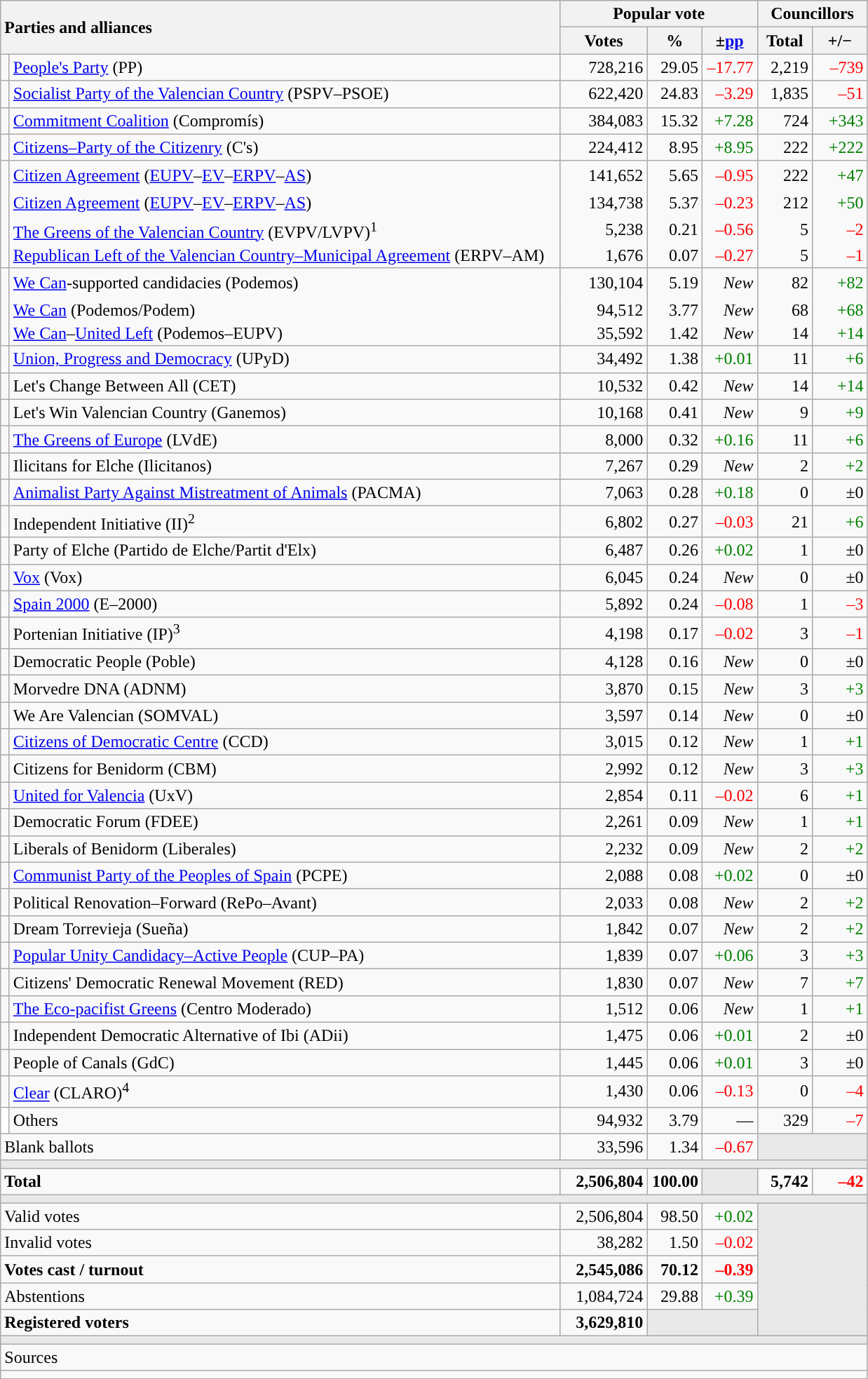<table class="wikitable" style="text-align:right;">
<tr>
<th style="text-align:left;" rowspan="2" colspan="2" width="525">Parties and alliances</th>
<th colspan="3">Popular vote</th>
<th colspan="2">Councillors</th>
</tr>
<tr>
<th width="75">Votes</th>
<th width="45">%</th>
<th width="45">±<a href='#'>pp</a></th>
<th width="45">Total</th>
<th width="45">+/−</th>
</tr>
<tr>
<td width="1" style="color:inherit;background:"></td>
<td align="left"><a href='#'>People's Party</a> (PP)</td>
<td>728,216</td>
<td>29.05</td>
<td style="color:red;">–17.77</td>
<td>2,219</td>
<td style="color:red;">–739</td>
</tr>
<tr>
<td style="color:inherit;background:"></td>
<td align="left"><a href='#'>Socialist Party of the Valencian Country</a> (PSPV–PSOE)</td>
<td>622,420</td>
<td>24.83</td>
<td style="color:red;">–3.29</td>
<td>1,835</td>
<td style="color:red;">–51</td>
</tr>
<tr>
<td style="color:inherit;background:"></td>
<td align="left"><a href='#'>Commitment Coalition</a> (Compromís)</td>
<td>384,083</td>
<td>15.32</td>
<td style="color:green;">+7.28</td>
<td>724</td>
<td style="color:green;">+343</td>
</tr>
<tr>
<td style="color:inherit;background:"></td>
<td align="left"><a href='#'>Citizens–Party of the Citizenry</a> (C's)</td>
<td>224,412</td>
<td>8.95</td>
<td style="color:green;">+8.95</td>
<td>222</td>
<td style="color:green;">+222</td>
</tr>
<tr style="line-height:22px;">
<td rowspan="4" style="color:inherit;background:"></td>
<td align="left"><a href='#'>Citizen Agreement</a> (<a href='#'>EUPV</a>–<a href='#'>EV</a>–<a href='#'>ERPV</a>–<a href='#'>AS</a>)</td>
<td>141,652</td>
<td>5.65</td>
<td style="color:red;">–0.95</td>
<td>222</td>
<td style="color:green;">+47</td>
</tr>
<tr style="border-bottom-style:hidden; border-top-style:hidden; line-height:16px;">
<td align="left"><span><a href='#'>Citizen Agreement</a> (<a href='#'>EUPV</a>–<a href='#'>EV</a>–<a href='#'>ERPV</a>–<a href='#'>AS</a>)</span></td>
<td>134,738</td>
<td>5.37</td>
<td style="color:red;">–0.23</td>
<td>212</td>
<td style="color:green;">+50</td>
</tr>
<tr style="border-bottom-style:hidden; line-height:16px;">
<td align="left"><span><a href='#'>The Greens of the Valencian Country</a> (EVPV/LVPV)<sup>1</sup></span></td>
<td>5,238</td>
<td>0.21</td>
<td style="color:red;">–0.56</td>
<td>5</td>
<td style="color:red;">–2</td>
</tr>
<tr style="line-height:16px;">
<td align="left"><span><a href='#'>Republican Left of the Valencian Country–Municipal Agreement</a> (ERPV–AM)</span></td>
<td>1,676</td>
<td>0.07</td>
<td style="color:red;">–0.27</td>
<td>5</td>
<td style="color:red;">–1</td>
</tr>
<tr style="line-height:22px;">
<td rowspan="3" style="color:inherit;background:"></td>
<td align="left"><a href='#'>We Can</a>-supported candidacies (Podemos)</td>
<td>130,104</td>
<td>5.19</td>
<td><em>New</em></td>
<td>82</td>
<td style="color:green;">+82</td>
</tr>
<tr style="border-bottom-style:hidden; border-top-style:hidden; line-height:16px;">
<td align="left"><span><a href='#'>We Can</a> (Podemos/Podem)</span></td>
<td>94,512</td>
<td>3.77</td>
<td><em>New</em></td>
<td>68</td>
<td style="color:green;">+68</td>
</tr>
<tr style="line-height:16px;">
<td align="left"><span><a href='#'>We Can</a>–<a href='#'>United Left</a> (Podemos–EUPV)</span></td>
<td>35,592</td>
<td>1.42</td>
<td><em>New</em></td>
<td>14</td>
<td style="color:green;">+14</td>
</tr>
<tr>
<td style="color:inherit;background:"></td>
<td align="left"><a href='#'>Union, Progress and Democracy</a> (UPyD)</td>
<td>34,492</td>
<td>1.38</td>
<td style="color:green;">+0.01</td>
<td>11</td>
<td style="color:green;">+6</td>
</tr>
<tr>
<td style="color:inherit;background:"></td>
<td align="left">Let's Change Between All (CET)</td>
<td>10,532</td>
<td>0.42</td>
<td><em>New</em></td>
<td>14</td>
<td style="color:green;">+14</td>
</tr>
<tr>
<td style="color:inherit;background:"></td>
<td align="left">Let's Win Valencian Country (Ganemos)</td>
<td>10,168</td>
<td>0.41</td>
<td><em>New</em></td>
<td>9</td>
<td style="color:green;">+9</td>
</tr>
<tr>
<td style="color:inherit;background:"></td>
<td align="left"><a href='#'>The Greens of Europe</a> (LVdE)</td>
<td>8,000</td>
<td>0.32</td>
<td style="color:green;">+0.16</td>
<td>11</td>
<td style="color:green;">+6</td>
</tr>
<tr>
<td style="color:inherit;background:"></td>
<td align="left">Ilicitans for Elche (Ilicitanos)</td>
<td>7,267</td>
<td>0.29</td>
<td><em>New</em></td>
<td>2</td>
<td style="color:green;">+2</td>
</tr>
<tr>
<td style="color:inherit;background:"></td>
<td align="left"><a href='#'>Animalist Party Against Mistreatment of Animals</a> (PACMA)</td>
<td>7,063</td>
<td>0.28</td>
<td style="color:green;">+0.18</td>
<td>0</td>
<td>±0</td>
</tr>
<tr>
<td style="color:inherit;background:"></td>
<td align="left">Independent Initiative (II)<sup>2</sup></td>
<td>6,802</td>
<td>0.27</td>
<td style="color:red;">–0.03</td>
<td>21</td>
<td style="color:green;">+6</td>
</tr>
<tr>
<td style="color:inherit;background:"></td>
<td align="left">Party of Elche (Partido de Elche/Partit d'Elx)</td>
<td>6,487</td>
<td>0.26</td>
<td style="color:green;">+0.02</td>
<td>1</td>
<td>±0</td>
</tr>
<tr>
<td style="color:inherit;background:"></td>
<td align="left"><a href='#'>Vox</a> (Vox)</td>
<td>6,045</td>
<td>0.24</td>
<td><em>New</em></td>
<td>0</td>
<td>±0</td>
</tr>
<tr>
<td style="color:inherit;background:"></td>
<td align="left"><a href='#'>Spain 2000</a> (E–2000)</td>
<td>5,892</td>
<td>0.24</td>
<td style="color:red;">–0.08</td>
<td>1</td>
<td style="color:red;">–3</td>
</tr>
<tr>
<td style="color:inherit;background:"></td>
<td align="left">Portenian Initiative (IP)<sup>3</sup></td>
<td>4,198</td>
<td>0.17</td>
<td style="color:red;">–0.02</td>
<td>3</td>
<td style="color:red;">–1</td>
</tr>
<tr>
<td style="color:inherit;background:"></td>
<td align="left">Democratic People (Poble)</td>
<td>4,128</td>
<td>0.16</td>
<td><em>New</em></td>
<td>0</td>
<td>±0</td>
</tr>
<tr>
<td style="color:inherit;background:"></td>
<td align="left">Morvedre DNA (ADNM)</td>
<td>3,870</td>
<td>0.15</td>
<td><em>New</em></td>
<td>3</td>
<td style="color:green;">+3</td>
</tr>
<tr>
<td style="color:inherit;background:"></td>
<td align="left">We Are Valencian (SOMVAL)</td>
<td>3,597</td>
<td>0.14</td>
<td><em>New</em></td>
<td>0</td>
<td>±0</td>
</tr>
<tr>
<td style="color:inherit;background:"></td>
<td align="left"><a href='#'>Citizens of Democratic Centre</a> (CCD)</td>
<td>3,015</td>
<td>0.12</td>
<td><em>New</em></td>
<td>1</td>
<td style="color:green;">+1</td>
</tr>
<tr>
<td style="color:inherit;background:"></td>
<td align="left">Citizens for Benidorm (CBM)</td>
<td>2,992</td>
<td>0.12</td>
<td><em>New</em></td>
<td>3</td>
<td style="color:green;">+3</td>
</tr>
<tr>
<td style="color:inherit;background:"></td>
<td align="left"><a href='#'>United for Valencia</a> (UxV)</td>
<td>2,854</td>
<td>0.11</td>
<td style="color:red;">–0.02</td>
<td>6</td>
<td style="color:green;">+1</td>
</tr>
<tr>
<td style="color:inherit;background:"></td>
<td align="left">Democratic Forum (FDEE)</td>
<td>2,261</td>
<td>0.09</td>
<td><em>New</em></td>
<td>1</td>
<td style="color:green;">+1</td>
</tr>
<tr>
<td style="color:inherit;background:"></td>
<td align="left">Liberals of Benidorm (Liberales)</td>
<td>2,232</td>
<td>0.09</td>
<td><em>New</em></td>
<td>2</td>
<td style="color:green;">+2</td>
</tr>
<tr>
<td style="color:inherit;background:"></td>
<td align="left"><a href='#'>Communist Party of the Peoples of Spain</a> (PCPE)</td>
<td>2,088</td>
<td>0.08</td>
<td style="color:green;">+0.02</td>
<td>0</td>
<td>±0</td>
</tr>
<tr>
<td style="color:inherit;background:"></td>
<td align="left">Political Renovation–Forward (RePo–Avant)</td>
<td>2,033</td>
<td>0.08</td>
<td><em>New</em></td>
<td>2</td>
<td style="color:green;">+2</td>
</tr>
<tr>
<td style="color:inherit;background:"></td>
<td align="left">Dream Torrevieja (Sueña)</td>
<td>1,842</td>
<td>0.07</td>
<td><em>New</em></td>
<td>2</td>
<td style="color:green;">+2</td>
</tr>
<tr>
<td style="color:inherit;background:"></td>
<td align="left"><a href='#'>Popular Unity Candidacy–Active People</a> (CUP–PA)</td>
<td>1,839</td>
<td>0.07</td>
<td style="color:green;">+0.06</td>
<td>3</td>
<td style="color:green;">+3</td>
</tr>
<tr>
<td style="color:inherit;background:"></td>
<td align="left">Citizens' Democratic Renewal Movement (RED)</td>
<td>1,830</td>
<td>0.07</td>
<td><em>New</em></td>
<td>7</td>
<td style="color:green;">+7</td>
</tr>
<tr>
<td style="color:inherit;background:"></td>
<td align="left"><a href='#'>The Eco-pacifist Greens</a> (Centro Moderado)</td>
<td>1,512</td>
<td>0.06</td>
<td><em>New</em></td>
<td>1</td>
<td style="color:green;">+1</td>
</tr>
<tr>
<td style="color:inherit;background:"></td>
<td align="left">Independent Democratic Alternative of Ibi (ADii)</td>
<td>1,475</td>
<td>0.06</td>
<td style="color:green;">+0.01</td>
<td>2</td>
<td>±0</td>
</tr>
<tr>
<td style="color:inherit;background:"></td>
<td align="left">People of Canals (GdC)</td>
<td>1,445</td>
<td>0.06</td>
<td style="color:green;">+0.01</td>
<td>3</td>
<td>±0</td>
</tr>
<tr>
<td style="color:inherit;background:"></td>
<td align="left"><a href='#'>Clear</a> (CLARO)<sup>4</sup></td>
<td>1,430</td>
<td>0.06</td>
<td style="color:red;">–0.13</td>
<td>0</td>
<td style="color:red;">–4</td>
</tr>
<tr>
<td bgcolor="white"></td>
<td align="left">Others</td>
<td>94,932</td>
<td>3.79</td>
<td>—</td>
<td>329</td>
<td style="color:red;">–7</td>
</tr>
<tr>
<td align="left" colspan="2">Blank ballots</td>
<td>33,596</td>
<td>1.34</td>
<td style="color:red;">–0.67</td>
<td bgcolor="#E9E9E9" colspan="2"></td>
</tr>
<tr>
<td colspan="7" bgcolor="#E9E9E9"></td>
</tr>
<tr style="font-weight:bold;">
<td align="left" colspan="2">Total</td>
<td>2,506,804</td>
<td>100.00</td>
<td bgcolor="#E9E9E9"></td>
<td>5,742</td>
<td style="color:red;">–42</td>
</tr>
<tr>
<td colspan="7" bgcolor="#E9E9E9"></td>
</tr>
<tr>
<td align="left" colspan="2">Valid votes</td>
<td>2,506,804</td>
<td>98.50</td>
<td style="color:green;">+0.02</td>
<td bgcolor="#E9E9E9" colspan="2" rowspan="5"></td>
</tr>
<tr>
<td align="left" colspan="2">Invalid votes</td>
<td>38,282</td>
<td>1.50</td>
<td style="color:red;">–0.02</td>
</tr>
<tr style="font-weight:bold;">
<td align="left" colspan="2">Votes cast / turnout</td>
<td>2,545,086</td>
<td>70.12</td>
<td style="color:red;">–0.39</td>
</tr>
<tr>
<td align="left" colspan="2">Abstentions</td>
<td>1,084,724</td>
<td>29.88</td>
<td style="color:green;">+0.39</td>
</tr>
<tr style="font-weight:bold;">
<td align="left" colspan="2">Registered voters</td>
<td>3,629,810</td>
<td bgcolor="#E9E9E9" colspan="2"></td>
</tr>
<tr>
<td colspan="7" bgcolor="#E9E9E9"></td>
</tr>
<tr>
<td align="left" colspan="7">Sources</td>
</tr>
<tr>
<td colspan="7" style="text-align:left; max-width:790px;"></td>
</tr>
</table>
